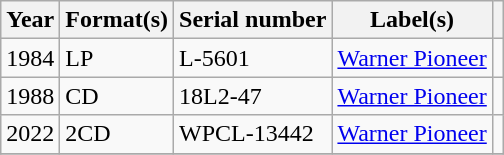<table class="wikitable sortable plainrowheaders">
<tr>
<th scope="col">Year</th>
<th scope="col">Format(s)</th>
<th scope="col">Serial number</th>
<th scope="col">Label(s)</th>
<th scope="col"></th>
</tr>
<tr>
<td>1984</td>
<td>LP</td>
<td>L-5601</td>
<td><a href='#'>Warner Pioneer</a></td>
<td></td>
</tr>
<tr>
<td>1988</td>
<td>CD</td>
<td>18L2-47</td>
<td><a href='#'>Warner Pioneer</a></td>
<td></td>
</tr>
<tr>
<td>2022</td>
<td>2CD</td>
<td>WPCL-13442</td>
<td><a href='#'>Warner Pioneer</a></td>
<td></td>
</tr>
<tr>
</tr>
</table>
